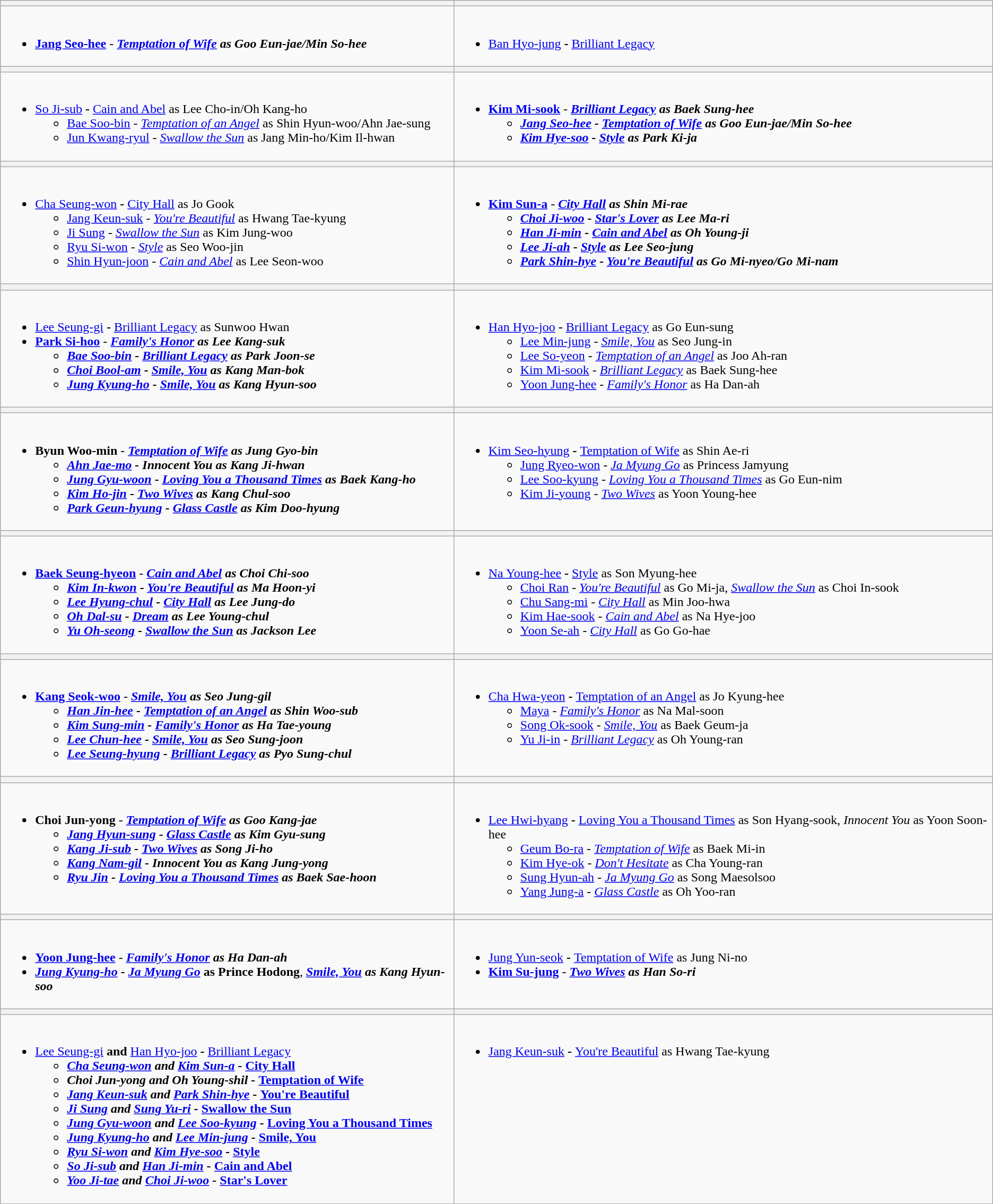<table class=wikitable style="width="100%">
<tr>
<th></th>
<th></th>
</tr>
<tr>
<td valign="top"><br><ul><li><strong><a href='#'>Jang Seo-hee</a></strong> - <strong><em><a href='#'>Temptation of Wife</a><em> as Goo Eun-jae/Min So-hee<strong></li></ul></td>
<td valign="top"><br><ul><li></strong><a href='#'>Ban Hyo-jung</a><strong> - </em></strong><a href='#'>Brilliant Legacy</a><strong><em></li></ul></td>
</tr>
<tr>
<th></th>
<th></th>
</tr>
<tr>
<td valign="top"><br><ul><li></strong><a href='#'>So Ji-sub</a><strong> - </em></strong><a href='#'>Cain and Abel</a></em> as Lee Cho-in/Oh Kang-ho</strong><ul><li><a href='#'>Bae Soo-bin</a> - <em><a href='#'>Temptation of an Angel</a></em> as Shin Hyun-woo/Ahn Jae-sung</li><li><a href='#'>Jun Kwang-ryul</a> - <em><a href='#'>Swallow the Sun</a></em> as Jang Min-ho/Kim Il-hwan</li></ul></li></ul></td>
<td valign="top"><br><ul><li><strong><a href='#'>Kim Mi-sook</a></strong> - <strong><em><a href='#'>Brilliant Legacy</a><em> as Baek Sung-hee<strong><ul><li><a href='#'>Jang Seo-hee</a> - </em><a href='#'>Temptation of Wife</a><em> as Goo Eun-jae/Min So-hee</li><li><a href='#'>Kim Hye-soo</a> - </em><a href='#'>Style</a><em> as Park Ki-ja</li></ul></li></ul></td>
</tr>
<tr>
<th></th>
<th></th>
</tr>
<tr>
<td valign="top"><br><ul><li></strong><a href='#'>Cha Seung-won</a><strong> - </em></strong><a href='#'>City Hall</a></em> as Jo Gook</strong><ul><li><a href='#'>Jang Keun-suk</a> - <em><a href='#'>You're Beautiful</a></em> as Hwang Tae-kyung</li><li><a href='#'>Ji Sung</a> - <em><a href='#'>Swallow the Sun</a></em> as Kim Jung-woo</li><li><a href='#'>Ryu Si-won</a> - <em><a href='#'>Style</a></em> as Seo Woo-jin</li><li><a href='#'>Shin Hyun-joon</a> - <em><a href='#'>Cain and Abel</a></em> as Lee Seon-woo</li></ul></li></ul></td>
<td valign="top"><br><ul><li><strong><a href='#'>Kim Sun-a</a></strong> - <strong><em><a href='#'>City Hall</a><em> as Shin Mi-rae<strong><ul><li><a href='#'>Choi Ji-woo</a> - </em><a href='#'>Star's Lover</a><em> as Lee Ma-ri</li><li><a href='#'>Han Ji-min</a> - </em><a href='#'>Cain and Abel</a><em> as Oh Young-ji</li><li><a href='#'>Lee Ji-ah</a> - </em><a href='#'>Style</a><em> as Lee Seo-jung</li><li><a href='#'>Park Shin-hye</a> - </em><a href='#'>You're Beautiful</a><em> as Go Mi-nyeo/Go Mi-nam</li></ul></li></ul></td>
</tr>
<tr>
<th></th>
<th></th>
</tr>
<tr>
<td valign="top"><br><ul><li></strong><a href='#'>Lee Seung-gi</a><strong> - </em></strong><a href='#'>Brilliant Legacy</a></em> as Sunwoo Hwan</strong></li><li><strong><a href='#'>Park Si-hoo</a></strong> - <strong><em><a href='#'>Family's Honor</a><em> as Lee Kang-suk<strong><ul><li><a href='#'>Bae Soo-bin</a> - </em><a href='#'>Brilliant Legacy</a><em> as Park Joon-se</li><li><a href='#'>Choi Bool-am</a> - </em><a href='#'>Smile, You</a><em> as Kang Man-bok</li><li><a href='#'>Jung Kyung-ho</a> - </em><a href='#'>Smile, You</a><em> as  Kang Hyun-soo</li></ul></li></ul></td>
<td valign="top"><br><ul><li></strong><a href='#'>Han Hyo-joo</a><strong> - </em></strong><a href='#'>Brilliant Legacy</a></em> as Go Eun-sung</strong><ul><li><a href='#'>Lee Min-jung</a> - <em><a href='#'>Smile, You</a></em> as Seo Jung-in</li><li><a href='#'>Lee So-yeon</a> - <em><a href='#'>Temptation of an Angel</a></em> as Joo Ah-ran</li><li><a href='#'>Kim Mi-sook</a> - <em><a href='#'>Brilliant Legacy</a></em> as Baek Sung-hee</li><li><a href='#'>Yoon Jung-hee</a> - <em><a href='#'>Family's Honor</a></em> as Ha Dan-ah</li></ul></li></ul></td>
</tr>
<tr>
<th></th>
<th></th>
</tr>
<tr>
<td valign="top"><br><ul><li><strong>Byun Woo-min</strong> - <strong><em><a href='#'>Temptation of Wife</a><em> as Jung Gyo-bin<strong><ul><li><a href='#'>Ahn Jae-mo</a> - </em>Innocent You<em> as Kang Ji-hwan</li><li><a href='#'>Jung Gyu-woon</a> - </em><a href='#'>Loving You a Thousand Times</a><em> as Baek Kang-ho</li><li><a href='#'>Kim Ho-jin</a> - </em><a href='#'>Two Wives</a><em> as Kang Chul-soo</li><li><a href='#'>Park Geun-hyung</a> - </em><a href='#'>Glass Castle</a><em> as Kim Doo-hyung</li></ul></li></ul></td>
<td valign="top"><br><ul><li></strong><a href='#'>Kim Seo-hyung</a><strong> - </em></strong><a href='#'>Temptation of Wife</a></em> as Shin Ae-ri</strong><ul><li><a href='#'>Jung Ryeo-won</a> - <em><a href='#'>Ja Myung Go</a></em> as Princess Jamyung</li><li><a href='#'>Lee Soo-kyung</a> - <em><a href='#'>Loving You a Thousand Times</a></em> as Go Eun-nim</li><li><a href='#'>Kim Ji-young</a> - <em><a href='#'>Two Wives</a></em> as Yoon Young-hee</li></ul></li></ul></td>
</tr>
<tr>
<th></th>
<th></th>
</tr>
<tr>
<td valign="top"><br><ul><li><strong><a href='#'>Baek Seung-hyeon</a></strong> - <strong><em><a href='#'>Cain and Abel</a><em> as Choi Chi-soo<strong><ul><li><a href='#'>Kim In-kwon</a> - </em><a href='#'>You're Beautiful</a><em> as Ma Hoon-yi</li><li><a href='#'>Lee Hyung-chul</a> - </em><a href='#'>City Hall</a><em> as Lee Jung-do</li><li><a href='#'>Oh Dal-su</a> - </em><a href='#'>Dream</a><em> as Lee Young-chul</li><li><a href='#'>Yu Oh-seong</a> - </em><a href='#'>Swallow the Sun</a><em> as Jackson Lee</li></ul></li></ul></td>
<td valign="top"><br><ul><li></strong><a href='#'>Na Young-hee</a><strong> - </em></strong><a href='#'>Style</a></em> as Son Myung-hee</strong><ul><li><a href='#'>Choi Ran</a> - <em><a href='#'>You're Beautiful</a></em> as Go Mi-ja, <em><a href='#'>Swallow the Sun</a></em> as Choi In-sook</li><li><a href='#'>Chu Sang-mi</a> - <em><a href='#'>City Hall</a></em> as Min Joo-hwa</li><li><a href='#'>Kim Hae-sook</a> - <em><a href='#'>Cain and Abel</a></em> as Na Hye-joo</li><li><a href='#'>Yoon Se-ah</a> - <em><a href='#'>City Hall</a></em> as Go Go-hae</li></ul></li></ul></td>
</tr>
<tr>
<th></th>
<th></th>
</tr>
<tr>
<td valign="top"><br><ul><li><strong><a href='#'>Kang Seok-woo</a></strong> - <strong><em><a href='#'>Smile, You</a><em> as Seo Jung-gil<strong><ul><li><a href='#'>Han Jin-hee</a> - </em><a href='#'>Temptation of an Angel</a><em> as Shin Woo-sub</li><li><a href='#'>Kim Sung-min</a> - </em><a href='#'>Family's Honor</a><em> as Ha Tae-young</li><li><a href='#'>Lee Chun-hee</a> - </em><a href='#'>Smile, You</a><em> as Seo Sung-joon</li><li><a href='#'>Lee Seung-hyung</a> - </em><a href='#'>Brilliant Legacy</a><em> as Pyo Sung-chul</li></ul></li></ul></td>
<td valign="top"><br><ul><li></strong><a href='#'>Cha Hwa-yeon</a><strong> - </em></strong><a href='#'>Temptation of an Angel</a></em> as Jo Kyung-hee</strong><ul><li><a href='#'>Maya</a> - <em><a href='#'>Family's Honor</a></em> as Na Mal-soon</li><li><a href='#'>Song Ok-sook</a> - <em><a href='#'>Smile, You</a></em> as Baek Geum-ja</li><li><a href='#'>Yu Ji-in</a> - <em><a href='#'>Brilliant Legacy</a></em> as Oh Young-ran</li></ul></li></ul></td>
</tr>
<tr>
<th></th>
<th></th>
</tr>
<tr>
<td valign="top"><br><ul><li><strong>Choi Jun-yong</strong> - <strong><em><a href='#'>Temptation of Wife</a><em> as Goo Kang-jae<strong><ul><li><a href='#'>Jang Hyun-sung</a> - </em><a href='#'>Glass Castle</a><em> as Kim Gyu-sung</li><li><a href='#'>Kang Ji-sub</a> - </em><a href='#'>Two Wives</a><em> as Song Ji-ho</li><li><a href='#'>Kang Nam-gil</a> - </em>Innocent You<em> as Kang Jung-yong</li><li><a href='#'>Ryu Jin</a> - </em><a href='#'>Loving You a Thousand Times</a><em> as Baek Sae-hoon</li></ul></li></ul></td>
<td valign="top"><br><ul><li></strong><a href='#'>Lee Hwi-hyang</a><strong> - </em></strong><a href='#'>Loving You a Thousand Times</a></em> as Son Hyang-sook, <em>Innocent You</em> as Yoon Soon-hee</strong><ul><li><a href='#'>Geum Bo-ra</a> - <em><a href='#'>Temptation of Wife</a></em> as Baek Mi-in</li><li><a href='#'>Kim Hye-ok</a> - <em><a href='#'>Don't Hesitate</a></em> as Cha Young-ran</li><li><a href='#'>Sung Hyun-ah</a> - <em><a href='#'>Ja Myung Go</a></em> as Song Maesolsoo</li><li><a href='#'>Yang Jung-a</a> - <em><a href='#'>Glass Castle</a></em> as Oh Yoo-ran</li></ul></li></ul></td>
</tr>
<tr>
<th></th>
<th></th>
</tr>
<tr>
<td valign="top"><br><ul><li><strong><a href='#'>Yoon Jung-hee</a></strong> - <strong><em><a href='#'>Family's Honor</a><em> as Ha Dan-ah<strong></li><li></strong><a href='#'>Jung Kyung-ho</a><strong> - </em></strong><a href='#'>Ja Myung Go</a></em> as Prince Hodong</strong>, <strong><em><a href='#'>Smile, You</a><em> as Kang Hyun-soo<strong></li></ul></td>
<td valign="top"><br><ul><li></strong><a href='#'>Jung Yun-seok</a><strong> - </em></strong><a href='#'>Temptation of Wife</a></em> as Jung Ni-no</strong></li><li><strong><a href='#'>Kim Su-jung</a></strong> - <strong><em><a href='#'>Two Wives</a><em> as Han So-ri<strong></li></ul></td>
</tr>
<tr>
<th></th>
<th></th>
</tr>
<tr>
<td valign="top"><br><ul><li></strong><a href='#'>Lee Seung-gi</a><strong> and </strong><a href='#'>Han Hyo-joo</a><strong> - </em></strong><a href='#'>Brilliant Legacy</a><strong><em><ul><li><a href='#'>Cha Seung-won</a> and <a href='#'>Kim Sun-a</a> - </em><a href='#'>City Hall</a><em></li><li>Choi Jun-yong and Oh Young-shil - </em><a href='#'>Temptation of Wife</a><em></li><li><a href='#'>Jang Keun-suk</a> and <a href='#'>Park Shin-hye</a> - </em><a href='#'>You're Beautiful</a><em></li><li><a href='#'>Ji Sung</a> and <a href='#'>Sung Yu-ri</a> - </em><a href='#'>Swallow the Sun</a><em></li><li><a href='#'>Jung Gyu-woon</a> and <a href='#'>Lee Soo-kyung</a> - </em><a href='#'>Loving You a Thousand Times</a><em></li><li><a href='#'>Jung Kyung-ho</a> and <a href='#'>Lee Min-jung</a> - </em><a href='#'>Smile, You</a><em></li><li><a href='#'>Ryu Si-won</a> and <a href='#'>Kim Hye-soo</a> - </em><a href='#'>Style</a><em></li><li><a href='#'>So Ji-sub</a> and <a href='#'>Han Ji-min</a> - </em><a href='#'>Cain and Abel</a><em></li><li><a href='#'>Yoo Ji-tae</a> and <a href='#'>Choi Ji-woo</a> - </em><a href='#'>Star's Lover</a><em></li></ul></li></ul></td>
<td valign="top"><br><ul><li></strong><a href='#'>Jang Keun-suk</a><strong> - </em></strong><a href='#'>You're Beautiful</a></em> as Hwang Tae-kyung</strong></li></ul></td>
</tr>
</table>
